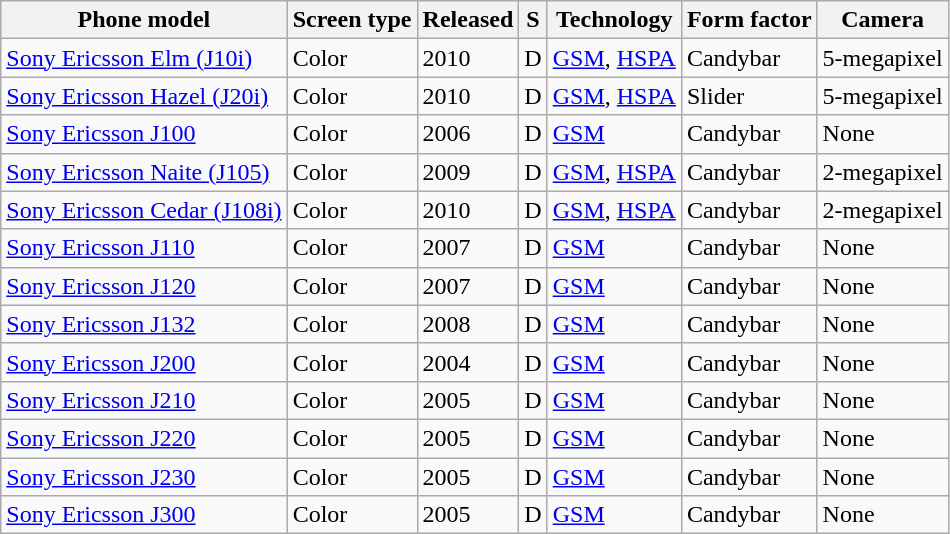<table class="wikitable sortable">
<tr>
<th>Phone model</th>
<th>Screen type</th>
<th>Released</th>
<th>S</th>
<th>Technology</th>
<th>Form factor</th>
<th>Camera</th>
</tr>
<tr>
<td><a href='#'>Sony Ericsson Elm (J10i)</a></td>
<td>Color</td>
<td>2010</td>
<td>D</td>
<td><a href='#'>GSM</a>, <a href='#'>HSPA</a></td>
<td>Candybar</td>
<td>5-megapixel</td>
</tr>
<tr>
<td><a href='#'>Sony Ericsson Hazel (J20i)</a></td>
<td>Color</td>
<td>2010</td>
<td>D</td>
<td><a href='#'>GSM</a>, <a href='#'>HSPA</a></td>
<td>Slider</td>
<td>5-megapixel</td>
</tr>
<tr>
<td><a href='#'>Sony Ericsson J100</a></td>
<td>Color</td>
<td>2006</td>
<td>D</td>
<td><a href='#'>GSM</a></td>
<td>Candybar</td>
<td>None</td>
</tr>
<tr>
<td><a href='#'>Sony Ericsson Naite (J105)</a></td>
<td>Color</td>
<td>2009</td>
<td>D</td>
<td><a href='#'>GSM</a>, <a href='#'>HSPA</a></td>
<td>Candybar</td>
<td>2-megapixel</td>
</tr>
<tr>
<td><a href='#'>Sony Ericsson Cedar (J108i)</a></td>
<td>Color</td>
<td>2010</td>
<td>D</td>
<td><a href='#'>GSM</a>, <a href='#'>HSPA</a></td>
<td>Candybar</td>
<td>2-megapixel</td>
</tr>
<tr>
<td><a href='#'>Sony Ericsson J110</a></td>
<td>Color</td>
<td>2007</td>
<td>D</td>
<td><a href='#'>GSM</a></td>
<td>Candybar</td>
<td>None</td>
</tr>
<tr>
<td><a href='#'>Sony Ericsson J120</a></td>
<td>Color</td>
<td>2007</td>
<td>D</td>
<td><a href='#'>GSM</a></td>
<td>Candybar</td>
<td>None</td>
</tr>
<tr>
<td><a href='#'>Sony Ericsson J132</a></td>
<td>Color</td>
<td>2008</td>
<td>D</td>
<td><a href='#'>GSM</a></td>
<td>Candybar</td>
<td>None</td>
</tr>
<tr>
<td><a href='#'>Sony Ericsson J200</a></td>
<td>Color</td>
<td>2004</td>
<td>D</td>
<td><a href='#'>GSM</a></td>
<td>Candybar</td>
<td>None</td>
</tr>
<tr>
<td><a href='#'>Sony Ericsson J210</a></td>
<td>Color</td>
<td>2005</td>
<td>D</td>
<td><a href='#'>GSM</a></td>
<td>Candybar</td>
<td>None</td>
</tr>
<tr>
<td><a href='#'>Sony Ericsson J220</a></td>
<td>Color</td>
<td>2005</td>
<td>D</td>
<td><a href='#'>GSM</a></td>
<td>Candybar</td>
<td>None</td>
</tr>
<tr>
<td><a href='#'>Sony Ericsson J230</a></td>
<td>Color</td>
<td>2005</td>
<td>D</td>
<td><a href='#'>GSM</a></td>
<td>Candybar</td>
<td>None</td>
</tr>
<tr>
<td><a href='#'>Sony Ericsson J300</a></td>
<td>Color</td>
<td>2005</td>
<td>D</td>
<td><a href='#'>GSM</a></td>
<td>Candybar</td>
<td>None</td>
</tr>
</table>
